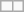<table class="wikitable" style="margin: 1em auto;">
<tr>
<td></td>
<td></td>
</tr>
</table>
